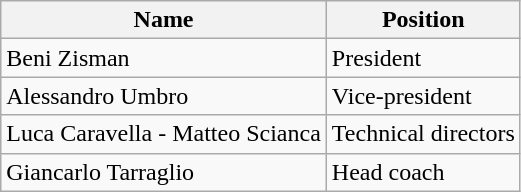<table class="wikitable">
<tr>
<th><strong>Name</strong></th>
<th><strong>Position</strong></th>
</tr>
<tr>
<td>Beni Zisman</td>
<td>President</td>
</tr>
<tr>
<td>Alessandro Umbro</td>
<td>Vice-president</td>
</tr>
<tr>
<td>Luca Caravella - Matteo Scianca</td>
<td>Technical directors</td>
</tr>
<tr>
<td>Giancarlo Tarraglio</td>
<td>Head coach</td>
</tr>
</table>
